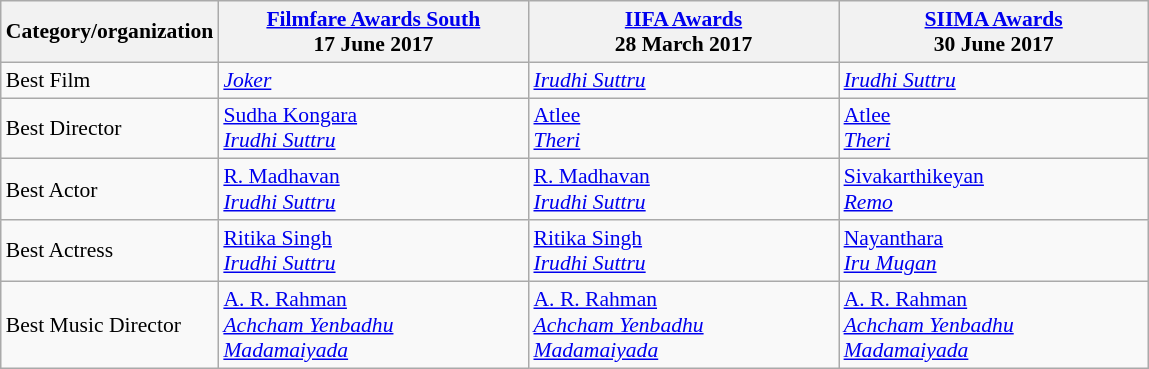<table class="wikitable" style="font-size: 90%;">
<tr>
<th rowspan="1" style="width:20px;">Category/organization</th>
<th rowspan="1" style="width:200px;"><a href='#'>Filmfare Awards South</a><br>17 June 2017</th>
<th rowspan="1" style="width:200px;"><a href='#'>IIFA Awards</a><br>28 March 2017</th>
<th rowspan="1" style="width:200px;"><a href='#'>SIIMA Awards</a><br>30 June 2017</th>
</tr>
<tr>
<td>Best Film</td>
<td><em><a href='#'>Joker</a></em></td>
<td><em><a href='#'>Irudhi Suttru</a></em></td>
<td><em><a href='#'>Irudhi Suttru</a></em></td>
</tr>
<tr>
<td>Best Director</td>
<td><a href='#'>Sudha Kongara</a><br><em><a href='#'>Irudhi Suttru</a></em></td>
<td><a href='#'>Atlee</a><br><em><a href='#'>Theri</a></em></td>
<td><a href='#'>Atlee</a><br><em><a href='#'>Theri</a></em></td>
</tr>
<tr>
<td>Best Actor</td>
<td><a href='#'>R. Madhavan</a><br><em><a href='#'>Irudhi Suttru</a></em></td>
<td><a href='#'>R. Madhavan</a><br><em><a href='#'>Irudhi Suttru</a></em></td>
<td><a href='#'>Sivakarthikeyan</a><br><em><a href='#'>Remo</a></em></td>
</tr>
<tr>
<td>Best Actress</td>
<td><a href='#'>Ritika Singh</a><br><em><a href='#'>Irudhi Suttru</a></em></td>
<td><a href='#'>Ritika Singh</a><br><em><a href='#'>Irudhi Suttru</a></em></td>
<td><a href='#'>Nayanthara</a><br><em><a href='#'>Iru Mugan</a></em></td>
</tr>
<tr>
<td>Best Music Director</td>
<td><a href='#'>A. R. Rahman</a><br><em><a href='#'>Achcham Yenbadhu Madamaiyada</a></em></td>
<td><a href='#'>A. R. Rahman</a><br><em><a href='#'>Achcham Yenbadhu Madamaiyada</a></em></td>
<td><a href='#'>A. R. Rahman</a><br><em><a href='#'>Achcham Yenbadhu Madamaiyada</a></em></td>
</tr>
</table>
